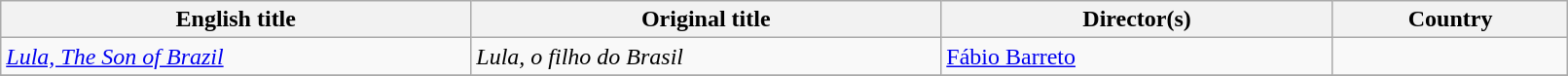<table class="sortable wikitable" width="85%" cellpadding="5">
<tr>
<th width="30%">English title</th>
<th width="30%">Original title</th>
<th width="25%">Director(s)</th>
<th width="15%">Country</th>
</tr>
<tr>
<td><em><a href='#'>Lula, The Son of Brazil</a></em></td>
<td><em>Lula, o filho do Brasil</em></td>
<td><a href='#'>Fábio Barreto</a></td>
<td></td>
</tr>
<tr>
</tr>
</table>
